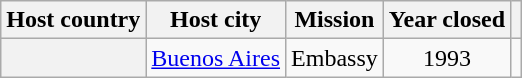<table class="wikitable plainrowheaders" style="text-align:center;">
<tr>
<th scope="col">Host country</th>
<th scope="col">Host city</th>
<th scope="col">Mission</th>
<th scope="col">Year closed</th>
<th scope="col"></th>
</tr>
<tr>
<th scope="row"></th>
<td><a href='#'>Buenos Aires</a></td>
<td>Embassy</td>
<td>1993</td>
<td></td>
</tr>
</table>
